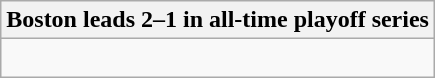<table class="wikitable collapsible collapsed">
<tr>
<th>Boston leads 2–1 in all-time playoff series</th>
</tr>
<tr>
<td><br>

</td>
</tr>
</table>
